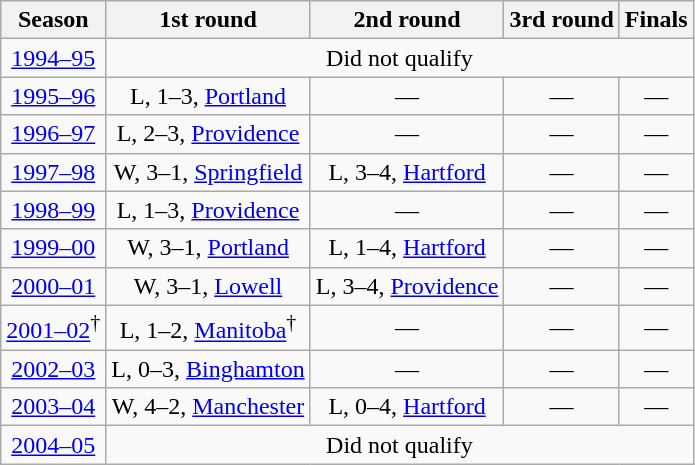<table class="wikitable" style="text-align:center">
<tr>
<th>Season</th>
<th>1st round</th>
<th>2nd round</th>
<th>3rd round</th>
<th>Finals</th>
</tr>
<tr>
<td><a href='#'>1994–95</a></td>
<td colspan="4">Did not qualify</td>
</tr>
<tr>
<td><a href='#'>1995–96</a></td>
<td>L, 1–3, <a href='#'>Portland</a></td>
<td>—</td>
<td>—</td>
<td>—</td>
</tr>
<tr>
<td><a href='#'>1996–97</a></td>
<td>L, 2–3, <a href='#'>Providence</a></td>
<td>—</td>
<td>—</td>
<td>—</td>
</tr>
<tr>
<td><a href='#'>1997–98</a></td>
<td>W, 3–1, <a href='#'>Springfield</a></td>
<td>L, 3–4, <a href='#'>Hartford</a></td>
<td>—</td>
<td>—</td>
</tr>
<tr>
<td><a href='#'>1998–99</a></td>
<td>L, 1–3, <a href='#'>Providence</a></td>
<td>—</td>
<td>—</td>
<td>—</td>
</tr>
<tr>
<td><a href='#'>1999–00</a></td>
<td>W, 3–1, <a href='#'>Portland</a></td>
<td>L, 1–4, <a href='#'>Hartford</a></td>
<td>—</td>
<td>—</td>
</tr>
<tr>
<td><a href='#'>2000–01</a></td>
<td>W, 3–1, <a href='#'>Lowell</a></td>
<td>L, 3–4, <a href='#'>Providence</a></td>
<td>—</td>
<td>—</td>
</tr>
<tr>
<td><a href='#'>2001–02</a><sup>†</sup></td>
<td>L, 1–2, <a href='#'>Manitoba</a><sup>†</sup></td>
<td>—</td>
<td>—</td>
<td>—</td>
</tr>
<tr>
<td><a href='#'>2002–03</a></td>
<td>L, 0–3, <a href='#'>Binghamton</a></td>
<td>—</td>
<td>—</td>
<td>—</td>
</tr>
<tr>
<td><a href='#'>2003–04</a></td>
<td>W, 4–2, <a href='#'>Manchester</a></td>
<td>L, 0–4, <a href='#'>Hartford</a></td>
<td>—</td>
<td>—</td>
</tr>
<tr>
<td><a href='#'>2004–05</a></td>
<td colspan="4">Did not qualify</td>
</tr>
</table>
